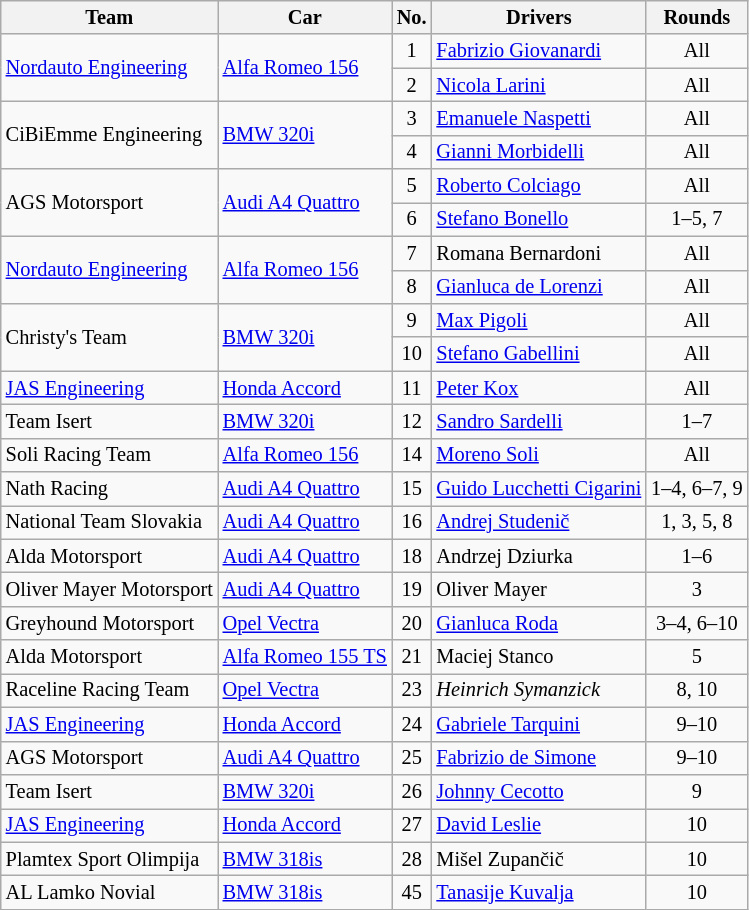<table class="wikitable sortable" style="font-size: 85%">
<tr>
<th>Team</th>
<th>Car</th>
<th>No.</th>
<th>Drivers</th>
<th>Rounds</th>
</tr>
<tr>
<td rowspan=2> <a href='#'>Nordauto Engineering</a></td>
<td rowspan=2><a href='#'>Alfa Romeo 156</a></td>
<td style="text-align:center">1</td>
<td> <a href='#'>Fabrizio Giovanardi</a></td>
<td style="text-align:center">All</td>
</tr>
<tr>
<td style="text-align:center">2</td>
<td> <a href='#'>Nicola Larini</a></td>
<td style="text-align:center">All</td>
</tr>
<tr>
<td rowspan=2> CiBiEmme Engineering</td>
<td rowspan=2><a href='#'>BMW 320i</a></td>
<td style="text-align:center">3</td>
<td> <a href='#'>Emanuele Naspetti</a></td>
<td style="text-align:center">All</td>
</tr>
<tr>
<td style="text-align:center">4</td>
<td> <a href='#'>Gianni Morbidelli</a></td>
<td style="text-align:center">All</td>
</tr>
<tr>
<td rowspan=2> AGS Motorsport</td>
<td rowspan=2><a href='#'>Audi A4 Quattro</a></td>
<td style="text-align:center">5</td>
<td> <a href='#'>Roberto Colciago</a></td>
<td style="text-align:center">All</td>
</tr>
<tr>
<td style="text-align:center">6</td>
<td> <a href='#'>Stefano Bonello</a></td>
<td style="text-align:center">1–5, 7</td>
</tr>
<tr>
<td rowspan=2> <a href='#'>Nordauto Engineering</a></td>
<td rowspan=2><a href='#'>Alfa Romeo 156</a></td>
<td style="text-align:center">7</td>
<td> Romana Bernardoni</td>
<td style="text-align:center">All</td>
</tr>
<tr>
<td style="text-align:center">8</td>
<td> <a href='#'>Gianluca de Lorenzi</a></td>
<td style="text-align:center">All</td>
</tr>
<tr>
<td rowspan=2> Christy's Team</td>
<td rowspan=2><a href='#'>BMW 320i</a></td>
<td style="text-align:center">9</td>
<td> <a href='#'>Max Pigoli</a></td>
<td style="text-align:center">All</td>
</tr>
<tr>
<td style="text-align:center">10</td>
<td> <a href='#'>Stefano Gabellini</a></td>
<td style="text-align:center">All</td>
</tr>
<tr>
<td> <a href='#'>JAS Engineering</a></td>
<td><a href='#'>Honda Accord</a></td>
<td style="text-align:center">11</td>
<td> <a href='#'>Peter Kox</a></td>
<td style="text-align:center">All</td>
</tr>
<tr>
<td> Team Isert</td>
<td><a href='#'>BMW 320i</a></td>
<td style="text-align:center">12</td>
<td> <a href='#'>Sandro Sardelli</a></td>
<td style="text-align:center">1–7</td>
</tr>
<tr>
<td> Soli Racing Team</td>
<td><a href='#'>Alfa Romeo 156</a></td>
<td style="text-align:center">14</td>
<td> <a href='#'>Moreno Soli</a></td>
<td style="text-align:center">All</td>
</tr>
<tr>
<td> Nath Racing</td>
<td><a href='#'>Audi A4 Quattro</a></td>
<td style="text-align:center">15</td>
<td> <a href='#'>Guido Lucchetti Cigarini</a></td>
<td style="text-align:center">1–4, 6–7, 9</td>
</tr>
<tr>
<td> National Team Slovakia</td>
<td><a href='#'>Audi A4 Quattro</a></td>
<td style="text-align:center">16</td>
<td> <a href='#'>Andrej Studenič</a></td>
<td style="text-align:center">1, 3, 5, 8</td>
</tr>
<tr>
<td> Alda Motorsport</td>
<td><a href='#'>Audi A4 Quattro</a></td>
<td style="text-align:center">18</td>
<td> Andrzej Dziurka</td>
<td style="text-align:center">1–6</td>
</tr>
<tr>
<td> Oliver Mayer Motorsport</td>
<td><a href='#'>Audi A4 Quattro</a></td>
<td style="text-align:center">19</td>
<td> Oliver Mayer</td>
<td style="text-align:center">3</td>
</tr>
<tr>
<td> Greyhound Motorsport</td>
<td><a href='#'>Opel Vectra</a></td>
<td style="text-align:center">20</td>
<td> <a href='#'>Gianluca Roda</a></td>
<td style="text-align:center">3–4, 6–10</td>
</tr>
<tr>
<td> Alda Motorsport</td>
<td><a href='#'>Alfa Romeo 155 TS</a></td>
<td style="text-align:center">21</td>
<td> Maciej Stanco</td>
<td style="text-align:center">5</td>
</tr>
<tr>
<td> Raceline Racing Team</td>
<td><a href='#'>Opel Vectra</a></td>
<td style="text-align:center">23</td>
<td> <em>Heinrich Symanzick</em></td>
<td style="text-align:center">8, 10</td>
</tr>
<tr>
<td> <a href='#'>JAS Engineering</a></td>
<td><a href='#'>Honda Accord</a></td>
<td style="text-align:center">24</td>
<td> <a href='#'>Gabriele Tarquini</a></td>
<td style="text-align:center">9–10</td>
</tr>
<tr>
<td> AGS Motorsport</td>
<td><a href='#'>Audi A4 Quattro</a></td>
<td style="text-align:center">25</td>
<td> <a href='#'>Fabrizio de Simone</a></td>
<td style="text-align:center">9–10</td>
</tr>
<tr>
<td> Team Isert</td>
<td><a href='#'>BMW 320i</a></td>
<td style="text-align:center">26</td>
<td> <a href='#'>Johnny Cecotto</a></td>
<td style="text-align:center">9</td>
</tr>
<tr>
<td> <a href='#'>JAS Engineering</a></td>
<td><a href='#'>Honda Accord</a></td>
<td style="text-align:center">27</td>
<td> <a href='#'>David Leslie</a></td>
<td style="text-align:center">10</td>
</tr>
<tr>
<td> Plamtex Sport Olimpija</td>
<td><a href='#'>BMW 318is</a></td>
<td style="text-align:center">28</td>
<td> Mišel Zupančič</td>
<td style="text-align:center">10</td>
</tr>
<tr>
<td> AL Lamko Novial</td>
<td><a href='#'>BMW 318is</a></td>
<td style="text-align:center">45</td>
<td> <a href='#'>Tanasije Kuvalja</a></td>
<td style="text-align:center">10</td>
</tr>
</table>
